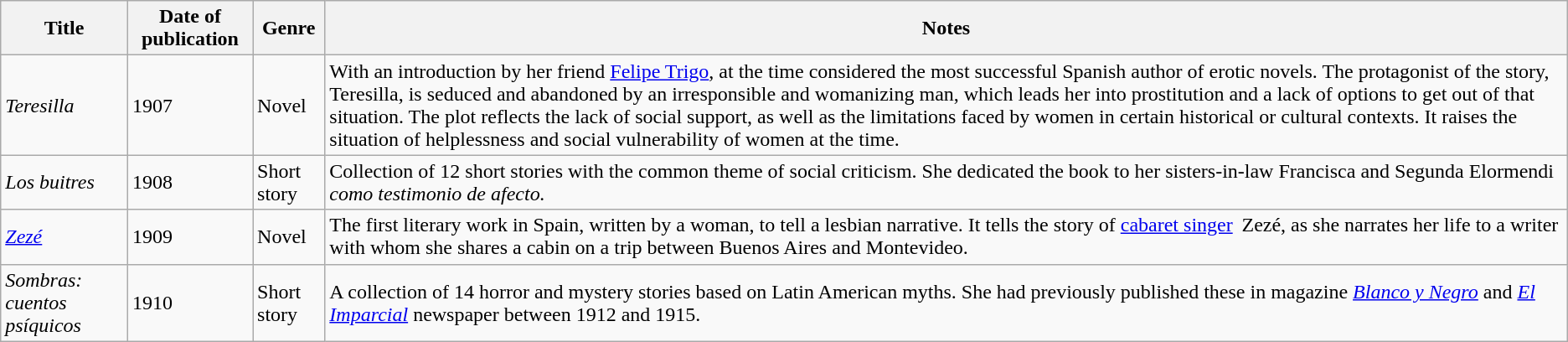<table class="wikitable">
<tr>
<th>Title</th>
<th>Date of publication</th>
<th>Genre</th>
<th>Notes</th>
</tr>
<tr>
<td><em>Teresilla</em></td>
<td>1907</td>
<td>Novel</td>
<td>With an introduction by her friend <a href='#'>Felipe Trigo</a>, at the time considered the most successful Spanish author of erotic novels. The protagonist of the story, Teresilla, is seduced and abandoned by an irresponsible and womanizing man, which leads her into prostitution and a lack of options to get out of that situation. The plot reflects the lack of social support, as well as the limitations faced by women in certain historical or cultural contexts. It raises the situation of helplessness and social vulnerability of women at the time.</td>
</tr>
<tr>
<td><em>Los buitres</em></td>
<td>1908</td>
<td>Short story</td>
<td>Collection of 12 short stories with the common theme of social criticism. She dedicated the book to her sisters-in-law Francisca and Segunda Elormendi <em>como testimonio de afecto.</em></td>
</tr>
<tr>
<td><em><a href='#'>Zezé</a></em></td>
<td>1909</td>
<td>Novel</td>
<td>The first literary work in Spain, written by a woman, to tell a lesbian narrative. It tells the story of <a href='#'>cabaret singer</a>  Zezé, as she narrates her life to a writer with whom she shares a cabin on a trip between Buenos Aires and Montevideo.</td>
</tr>
<tr>
<td><em>Sombras: cuentos psíquicos</em></td>
<td>1910</td>
<td>Short story</td>
<td>A collection of 14 horror and mystery stories based on Latin American myths. She had previously published these in magazine <em><a href='#'>Blanco y Negro</a></em> and <em><a href='#'>El Imparcial</a></em> newspaper between 1912 and 1915.</td>
</tr>
</table>
